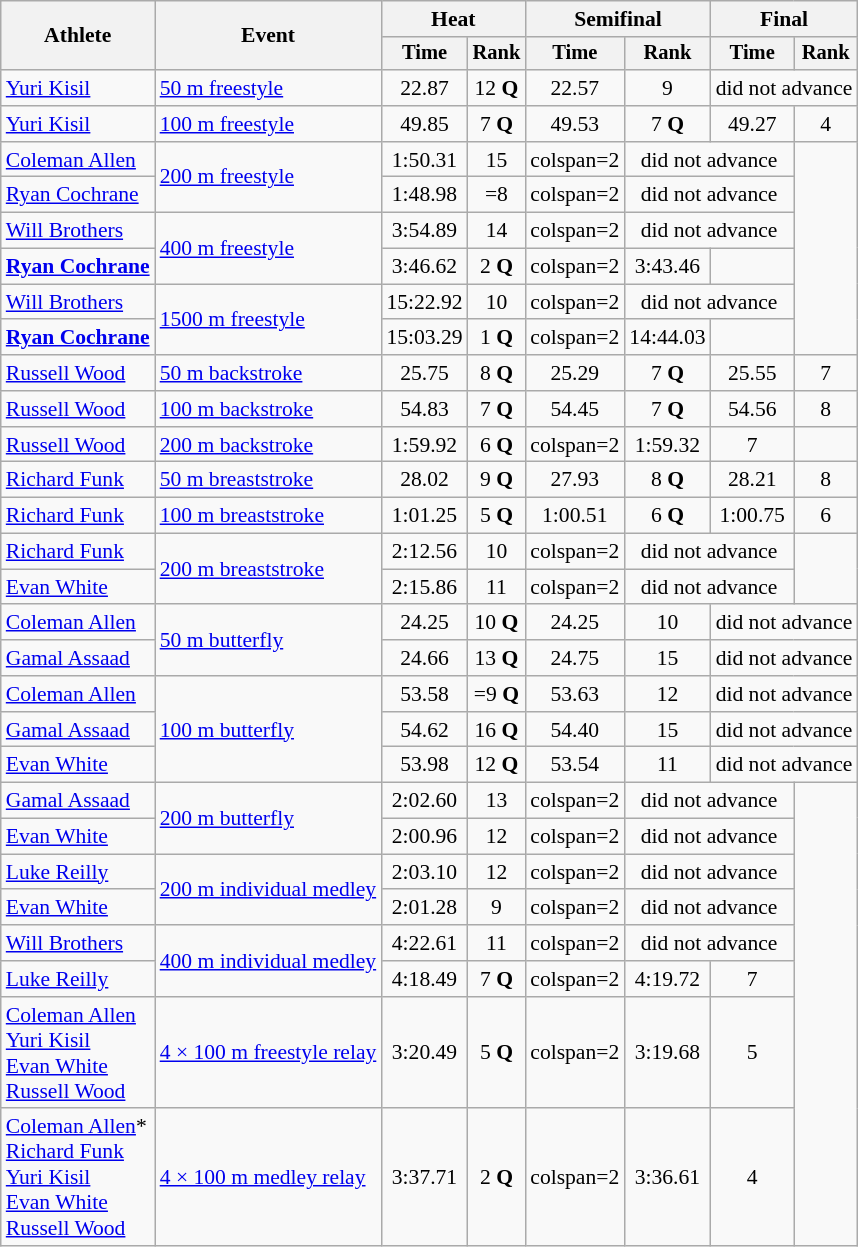<table class=wikitable style=font-size:90%>
<tr>
<th rowspan=2>Athlete</th>
<th rowspan=2>Event</th>
<th colspan=2>Heat</th>
<th colspan=2>Semifinal</th>
<th colspan=2>Final</th>
</tr>
<tr style=font-size:95%>
<th>Time</th>
<th>Rank</th>
<th>Time</th>
<th>Rank</th>
<th>Time</th>
<th>Rank</th>
</tr>
<tr align=center>
<td align=left><a href='#'>Yuri Kisil</a></td>
<td align=left><a href='#'>50 m freestyle</a></td>
<td>22.87</td>
<td>12 <strong>Q</strong></td>
<td>22.57</td>
<td>9</td>
<td colspan=2>did not advance</td>
</tr>
<tr align=center>
<td align=left><a href='#'>Yuri Kisil</a></td>
<td align=left><a href='#'>100 m freestyle</a></td>
<td>49.85</td>
<td>7 <strong>Q</strong></td>
<td>49.53</td>
<td>7 <strong>Q</strong></td>
<td>49.27</td>
<td>4</td>
</tr>
<tr align=center>
<td align=left><a href='#'>Coleman Allen</a></td>
<td align=left rowspan=2><a href='#'>200 m freestyle</a></td>
<td>1:50.31</td>
<td>15</td>
<td>colspan=2 </td>
<td colspan=2>did not advance</td>
</tr>
<tr align=center>
<td align=left><a href='#'>Ryan Cochrane</a></td>
<td>1:48.98</td>
<td>=8</td>
<td>colspan=2 </td>
<td colspan=2>did not advance</td>
</tr>
<tr align=center>
<td align=left><a href='#'>Will Brothers</a></td>
<td align=left rowspan=2><a href='#'>400 m freestyle</a></td>
<td>3:54.89</td>
<td>14</td>
<td>colspan=2 </td>
<td colspan=2>did not advance</td>
</tr>
<tr align=center>
<td align=left><strong><a href='#'>Ryan Cochrane</a></strong></td>
<td>3:46.62</td>
<td>2 <strong>Q</strong></td>
<td>colspan=2 </td>
<td>3:43.46</td>
<td></td>
</tr>
<tr align=center>
<td align=left><a href='#'>Will Brothers</a></td>
<td align=left rowspan=2><a href='#'>1500 m freestyle</a></td>
<td>15:22.92</td>
<td>10</td>
<td>colspan=2 </td>
<td colspan=2>did not advance</td>
</tr>
<tr align=center>
<td align=left><strong><a href='#'>Ryan Cochrane</a></strong></td>
<td>15:03.29</td>
<td>1 <strong>Q</strong></td>
<td>colspan=2 </td>
<td>14:44.03</td>
<td></td>
</tr>
<tr align=center>
<td align=left><a href='#'>Russell Wood</a></td>
<td align=left><a href='#'>50 m backstroke</a></td>
<td>25.75</td>
<td>8 <strong>Q</strong></td>
<td>25.29</td>
<td>7 <strong>Q</strong></td>
<td>25.55</td>
<td>7</td>
</tr>
<tr align=center>
<td align=left><a href='#'>Russell Wood</a></td>
<td align=left><a href='#'>100 m backstroke</a></td>
<td>54.83</td>
<td>7 <strong>Q</strong></td>
<td>54.45</td>
<td>7 <strong>Q</strong></td>
<td>54.56</td>
<td>8</td>
</tr>
<tr align=center>
<td align=left><a href='#'>Russell Wood</a></td>
<td align=left><a href='#'>200 m backstroke</a></td>
<td>1:59.92</td>
<td>6 <strong>Q</strong></td>
<td>colspan=2 </td>
<td>1:59.32</td>
<td>7</td>
</tr>
<tr align=center>
<td align=left><a href='#'>Richard Funk</a></td>
<td align=left><a href='#'>50 m breaststroke</a></td>
<td>28.02</td>
<td>9 <strong>Q</strong></td>
<td>27.93</td>
<td>8 <strong>Q</strong></td>
<td>28.21</td>
<td>8</td>
</tr>
<tr align=center>
<td align=left><a href='#'>Richard Funk</a></td>
<td align=left><a href='#'>100 m breaststroke</a></td>
<td>1:01.25</td>
<td>5 <strong>Q</strong></td>
<td>1:00.51</td>
<td>6 <strong>Q</strong></td>
<td>1:00.75</td>
<td>6</td>
</tr>
<tr align=center>
<td align=left><a href='#'>Richard Funk</a></td>
<td align=left rowspan=2><a href='#'>200 m breaststroke</a></td>
<td>2:12.56</td>
<td>10</td>
<td>colspan=2 </td>
<td colspan=2>did not advance</td>
</tr>
<tr align=center>
<td align=left><a href='#'>Evan White</a></td>
<td>2:15.86</td>
<td>11</td>
<td>colspan=2 </td>
<td colspan=2>did not advance</td>
</tr>
<tr align=center>
<td align=left><a href='#'>Coleman Allen</a></td>
<td align=left rowspan=2><a href='#'>50 m butterfly</a></td>
<td>24.25</td>
<td>10 <strong>Q</strong></td>
<td>24.25</td>
<td>10</td>
<td colspan=2>did not advance</td>
</tr>
<tr align=center>
<td align=left><a href='#'>Gamal Assaad</a></td>
<td>24.66</td>
<td>13 <strong>Q</strong></td>
<td>24.75</td>
<td>15</td>
<td colspan=2>did not advance</td>
</tr>
<tr align=center>
<td align=left><a href='#'>Coleman Allen</a></td>
<td align=left rowspan=3><a href='#'>100 m butterfly</a></td>
<td>53.58</td>
<td>=9 <strong>Q</strong></td>
<td>53.63</td>
<td>12</td>
<td colspan=2>did not advance</td>
</tr>
<tr align=center>
<td align=left><a href='#'>Gamal Assaad</a></td>
<td>54.62</td>
<td>16 <strong>Q</strong></td>
<td>54.40</td>
<td>15</td>
<td colspan=2>did not advance</td>
</tr>
<tr align=center>
<td align=left><a href='#'>Evan White</a></td>
<td>53.98</td>
<td>12 <strong>Q</strong></td>
<td>53.54</td>
<td>11</td>
<td colspan=2>did not advance</td>
</tr>
<tr align=center>
<td align=left><a href='#'>Gamal Assaad</a></td>
<td align=left rowspan=2><a href='#'>200 m butterfly</a></td>
<td>2:02.60</td>
<td>13</td>
<td>colspan=2 </td>
<td colspan=2>did not advance</td>
</tr>
<tr align=center>
<td align=left><a href='#'>Evan White</a></td>
<td>2:00.96</td>
<td>12</td>
<td>colspan=2 </td>
<td colspan=2>did not advance</td>
</tr>
<tr align=center>
<td align=left><a href='#'>Luke Reilly</a></td>
<td align=left rowspan=2><a href='#'>200 m individual medley</a></td>
<td>2:03.10</td>
<td>12</td>
<td>colspan=2 </td>
<td colspan=2>did not advance</td>
</tr>
<tr align=center>
<td align=left><a href='#'>Evan White</a></td>
<td>2:01.28</td>
<td>9</td>
<td>colspan=2 </td>
<td colspan=2>did not advance</td>
</tr>
<tr align=center>
<td align=left><a href='#'>Will Brothers</a></td>
<td align=left rowspan=2><a href='#'>400 m individual medley</a></td>
<td>4:22.61</td>
<td>11</td>
<td>colspan=2 </td>
<td colspan=2>did not advance</td>
</tr>
<tr align=center>
<td align=left><a href='#'>Luke Reilly</a></td>
<td>4:18.49</td>
<td>7 <strong>Q</strong></td>
<td>colspan=2 </td>
<td>4:19.72</td>
<td>7</td>
</tr>
<tr align=center>
<td align=left><a href='#'>Coleman Allen</a><br><a href='#'>Yuri Kisil</a><br><a href='#'>Evan White</a><br><a href='#'>Russell Wood</a></td>
<td align=left><a href='#'>4 × 100 m freestyle relay</a></td>
<td>3:20.49</td>
<td>5 <strong>Q</strong></td>
<td>colspan=2 </td>
<td>3:19.68</td>
<td>5</td>
</tr>
<tr align=center>
<td align=left><a href='#'>Coleman Allen</a>*<br><a href='#'>Richard Funk</a><br><a href='#'>Yuri Kisil</a><br><a href='#'>Evan White</a><br><a href='#'>Russell Wood</a></td>
<td align=left><a href='#'>4 × 100 m medley relay</a></td>
<td>3:37.71</td>
<td>2 <strong>Q</strong></td>
<td>colspan=2 </td>
<td>3:36.61</td>
<td>4</td>
</tr>
</table>
